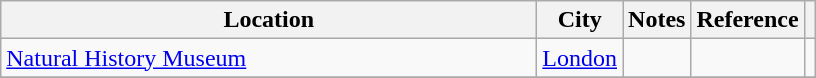<table class="wikitable">
<tr>
<th Width="350">Location</th>
<th>City</th>
<th>Notes</th>
<th>Reference</th>
<th></th>
</tr>
<tr>
<td><a href='#'>Natural History Museum</a></td>
<td><a href='#'>London</a></td>
<td></td>
<td></td>
<td></td>
</tr>
<tr>
</tr>
</table>
